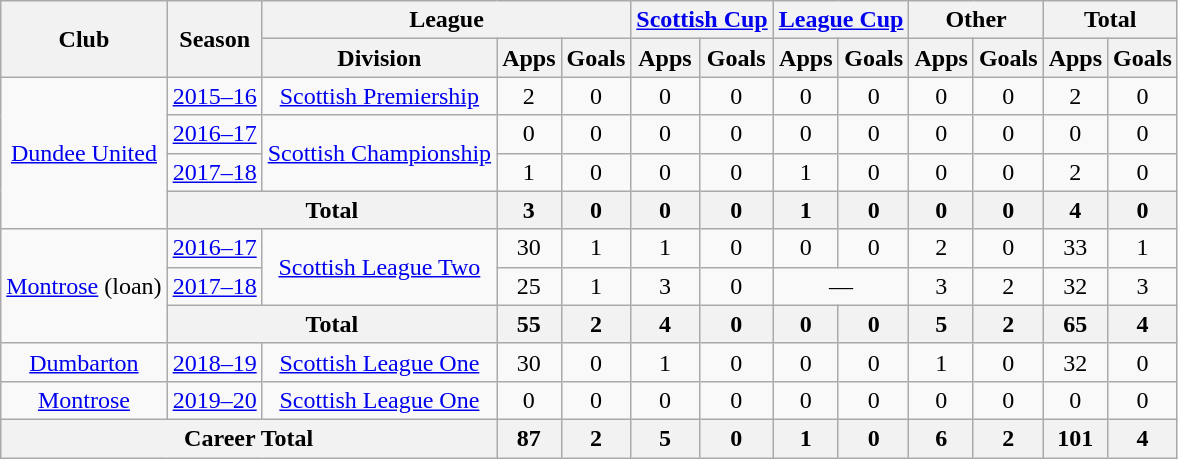<table class="wikitable" style="text-align: center">
<tr>
<th rowspan="2">Club</th>
<th rowspan="2">Season</th>
<th colspan="3">League</th>
<th colspan="2"><a href='#'>Scottish Cup</a></th>
<th colspan="2"><a href='#'>League Cup</a></th>
<th colspan="2">Other</th>
<th colspan="2">Total</th>
</tr>
<tr>
<th>Division</th>
<th>Apps</th>
<th>Goals</th>
<th>Apps</th>
<th>Goals</th>
<th>Apps</th>
<th>Goals</th>
<th>Apps</th>
<th>Goals</th>
<th>Apps</th>
<th>Goals</th>
</tr>
<tr>
<td rowspan="4"><a href='#'>Dundee United</a></td>
<td><a href='#'>2015–16</a></td>
<td><a href='#'>Scottish Premiership</a></td>
<td>2</td>
<td>0</td>
<td>0</td>
<td>0</td>
<td>0</td>
<td>0</td>
<td>0</td>
<td>0</td>
<td>2</td>
<td>0</td>
</tr>
<tr>
<td><a href='#'>2016–17</a></td>
<td rowspan="2"><a href='#'>Scottish Championship</a></td>
<td>0</td>
<td>0</td>
<td>0</td>
<td>0</td>
<td>0</td>
<td>0</td>
<td>0</td>
<td>0</td>
<td>0</td>
<td>0</td>
</tr>
<tr>
<td><a href='#'>2017–18</a></td>
<td>1</td>
<td>0</td>
<td>0</td>
<td>0</td>
<td>1</td>
<td>0</td>
<td>0</td>
<td>0</td>
<td>2</td>
<td>0</td>
</tr>
<tr>
<th colspan="2">Total</th>
<th>3</th>
<th>0</th>
<th>0</th>
<th>0</th>
<th>1</th>
<th>0</th>
<th>0</th>
<th>0</th>
<th>4</th>
<th>0</th>
</tr>
<tr>
<td rowspan="3"><a href='#'>Montrose</a> (loan)</td>
<td><a href='#'>2016–17</a></td>
<td rowspan="2"><a href='#'>Scottish League Two</a></td>
<td>30</td>
<td>1</td>
<td>1</td>
<td>0</td>
<td>0</td>
<td>0</td>
<td>2</td>
<td>0</td>
<td>33</td>
<td>1</td>
</tr>
<tr>
<td><a href='#'>2017–18</a></td>
<td>25</td>
<td>1</td>
<td>3</td>
<td>0</td>
<td colspan="2">—</td>
<td>3</td>
<td>2</td>
<td>32</td>
<td>3</td>
</tr>
<tr>
<th colspan="2">Total</th>
<th>55</th>
<th>2</th>
<th>4</th>
<th>0</th>
<th>0</th>
<th>0</th>
<th>5</th>
<th>2</th>
<th>65</th>
<th>4</th>
</tr>
<tr>
<td><a href='#'>Dumbarton</a></td>
<td><a href='#'>2018–19</a></td>
<td><a href='#'>Scottish League One</a></td>
<td>30</td>
<td>0</td>
<td>1</td>
<td>0</td>
<td>0</td>
<td>0</td>
<td>1</td>
<td>0</td>
<td>32</td>
<td>0</td>
</tr>
<tr>
<td><a href='#'>Montrose</a></td>
<td><a href='#'>2019–20</a></td>
<td><a href='#'>Scottish League One</a></td>
<td>0</td>
<td>0</td>
<td>0</td>
<td>0</td>
<td>0</td>
<td>0</td>
<td>0</td>
<td>0</td>
<td>0</td>
<td>0</td>
</tr>
<tr>
<th colspan="3">Career Total</th>
<th>87</th>
<th>2</th>
<th>5</th>
<th>0</th>
<th>1</th>
<th>0</th>
<th>6</th>
<th>2</th>
<th>101</th>
<th>4</th>
</tr>
</table>
